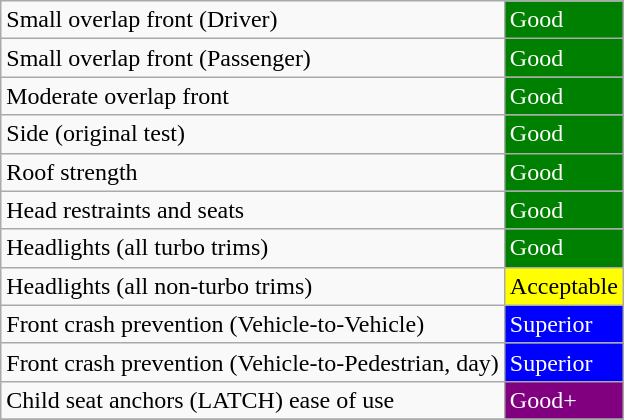<table class="wikitable">
<tr>
<td>Small overlap front (Driver)</td>
<td style="color:white;background: green">Good</td>
</tr>
<tr>
<td>Small overlap front (Passenger)</td>
<td style="color:white;background: green">Good</td>
</tr>
<tr>
<td>Moderate overlap front</td>
<td style="color:white;background: green">Good</td>
</tr>
<tr>
<td>Side (original test)</td>
<td style="color:white;background: green">Good</td>
</tr>
<tr>
<td>Roof strength</td>
<td style="color:white;background: green">Good</td>
</tr>
<tr>
<td>Head restraints and seats</td>
<td style="color:white;background: green">Good</td>
</tr>
<tr>
<td>Headlights (all turbo trims)</td>
<td style="color:white;background: green">Good</td>
</tr>
<tr>
<td>Headlights (all non-turbo trims)</td>
<td style="color:black;background: yellow">Acceptable</td>
</tr>
<tr>
<td>Front crash prevention (Vehicle-to-Vehicle)</td>
<td style="color:white;background: blue">Superior</td>
</tr>
<tr>
<td>Front crash prevention (Vehicle-to-Pedestrian, day)</td>
<td style="color:white;background: blue">Superior</td>
</tr>
<tr>
<td>Child seat anchors (LATCH) ease of use</td>
<td style="color:white;background: purple">Good+</td>
</tr>
<tr>
</tr>
</table>
